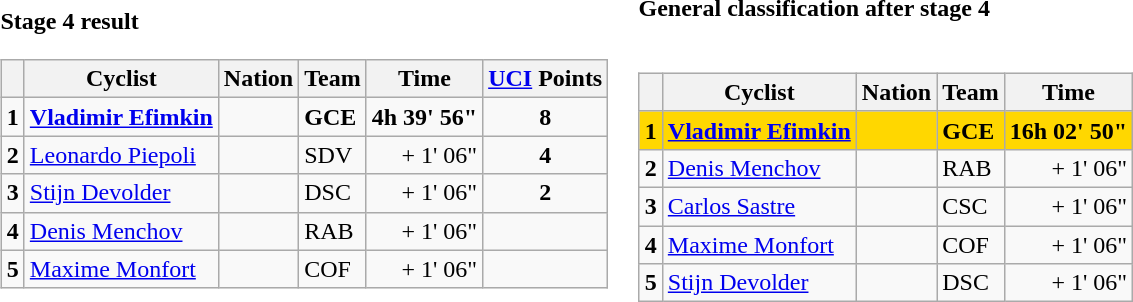<table>
<tr>
<td><strong>Stage 4 result</strong><br><table class="wikitable">
<tr>
<th></th>
<th>Cyclist</th>
<th>Nation</th>
<th>Team</th>
<th>Time</th>
<th><a href='#'>UCI</a> Points</th>
</tr>
<tr>
<td><strong>1</strong></td>
<td><strong><a href='#'>Vladimir Efimkin</a></strong></td>
<td><strong></strong></td>
<td><strong>GCE</strong></td>
<td align=right><strong>4h 39' 56"</strong></td>
<td align=center><strong>8</strong></td>
</tr>
<tr>
<td><strong>2</strong></td>
<td><a href='#'>Leonardo Piepoli</a></td>
<td></td>
<td>SDV</td>
<td align=right>+ 1' 06"</td>
<td align=center><strong>4</strong></td>
</tr>
<tr>
<td><strong>3</strong></td>
<td><a href='#'>Stijn Devolder</a></td>
<td></td>
<td>DSC</td>
<td align="right">+ 1' 06"</td>
<td align=center><strong>2</strong></td>
</tr>
<tr>
<td><strong>4</strong></td>
<td><a href='#'>Denis Menchov</a></td>
<td></td>
<td>RAB</td>
<td align="right">+ 1' 06"</td>
<td></td>
</tr>
<tr>
<td><strong>5</strong></td>
<td><a href='#'>Maxime Monfort</a></td>
<td></td>
<td>COF</td>
<td align="right">+ 1' 06"</td>
<td></td>
</tr>
</table>
</td>
<td><strong>General classification after stage 4 <br></strong><br><table class="wikitable">
<tr>
<th></th>
<th>Cyclist</th>
<th>Nation</th>
<th>Team</th>
<th>Time</th>
</tr>
<tr bgcolor=gold>
<td><strong>1</strong></td>
<td><strong><a href='#'>Vladimir Efimkin</a></strong></td>
<td><strong></strong></td>
<td><strong>GCE</strong></td>
<td align=right><strong>16h 02' 50"</strong></td>
</tr>
<tr>
<td><strong>2</strong></td>
<td><a href='#'>Denis Menchov</a></td>
<td></td>
<td>RAB</td>
<td align=right>+ 1' 06"</td>
</tr>
<tr>
<td><strong>3</strong></td>
<td><a href='#'>Carlos Sastre</a></td>
<td></td>
<td>CSC</td>
<td align="right">+ 1' 06"</td>
</tr>
<tr>
<td><strong>4</strong></td>
<td><a href='#'>Maxime Monfort</a></td>
<td></td>
<td>COF</td>
<td align="right">+ 1' 06"</td>
</tr>
<tr>
<td><strong>5</strong></td>
<td><a href='#'>Stijn Devolder</a></td>
<td></td>
<td>DSC</td>
<td align="right">+ 1' 06"</td>
</tr>
</table>
</td>
</tr>
</table>
